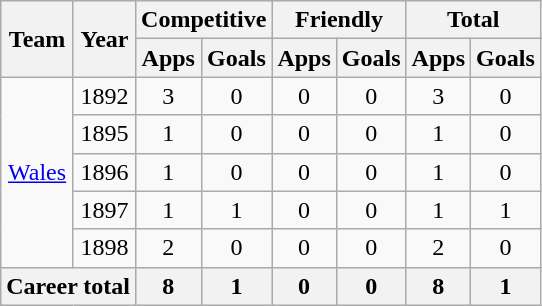<table class="wikitable" style="text-align:center">
<tr>
<th rowspan=2>Team</th>
<th rowspan=2>Year</th>
<th colspan=2>Competitive</th>
<th colspan=2>Friendly</th>
<th colspan=2>Total</th>
</tr>
<tr>
<th>Apps</th>
<th>Goals</th>
<th>Apps</th>
<th>Goals</th>
<th>Apps</th>
<th>Goals</th>
</tr>
<tr>
<td rowspan="5"><a href='#'>Wales</a></td>
<td>1892</td>
<td>3</td>
<td>0</td>
<td>0</td>
<td>0</td>
<td>3</td>
<td>0</td>
</tr>
<tr>
<td>1895</td>
<td>1</td>
<td>0</td>
<td>0</td>
<td>0</td>
<td>1</td>
<td>0</td>
</tr>
<tr>
<td>1896</td>
<td>1</td>
<td>0</td>
<td>0</td>
<td>0</td>
<td>1</td>
<td>0</td>
</tr>
<tr>
<td>1897</td>
<td>1</td>
<td>1</td>
<td>0</td>
<td>0</td>
<td>1</td>
<td>1</td>
</tr>
<tr>
<td>1898</td>
<td>2</td>
<td>0</td>
<td>0</td>
<td>0</td>
<td>2</td>
<td>0</td>
</tr>
<tr>
<th colspan=2>Career total</th>
<th>8</th>
<th>1</th>
<th>0</th>
<th>0</th>
<th>8</th>
<th>1</th>
</tr>
</table>
